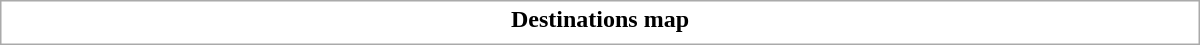<table class="collapsible collapsed" style="border:1px #aaa solid; width:50em; margin:0.2em auto;">
<tr>
<th>Destinations map</th>
</tr>
<tr>
<td></td>
</tr>
</table>
